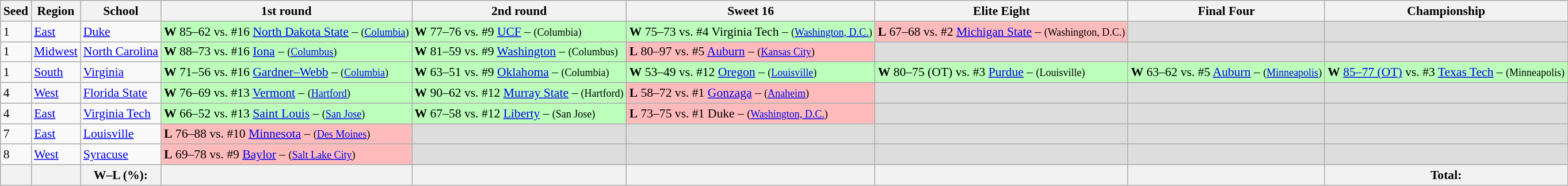<table class="sortable wikitable" style="white-space:nowrap; font-size:90%;">
<tr>
<th>Seed</th>
<th>Region</th>
<th>School</th>
<th>1st round</th>
<th>2nd round</th>
<th>Sweet 16</th>
<th>Elite Eight</th>
<th>Final Four</th>
<th>Championship</th>
</tr>
<tr>
<td>1</td>
<td><a href='#'>East</a></td>
<td><a href='#'>Duke</a></td>
<td style="background:#bfb;"><strong>W</strong> 85–62 vs. #16 <a href='#'>North Dakota State</a> – <small> (<a href='#'>Columbia</a>)</small></td>
<td style="background:#bfb;"><strong>W</strong> 77–76 vs. #9 <a href='#'>UCF</a> – <small> (Columbia)</small></td>
<td style="background:#bfb;"><strong>W</strong> 75–73 vs. #4 Virginia Tech – <small> (<a href='#'>Washington, D.C.</a>)</small></td>
<td style="background:#fbb;"><strong>L</strong> 67–68 vs. #2 <a href='#'>Michigan State</a> – <small> (Washington, D.C.)</small></td>
<td bgcolor=#ddd></td>
<td bgcolor=#ddd></td>
</tr>
<tr>
<td>1</td>
<td><a href='#'>Midwest</a></td>
<td><a href='#'>North Carolina</a></td>
<td style="background:#bfb;"><strong>W</strong> 88–73 vs. #16 <a href='#'>Iona</a> – <small> (<a href='#'>Columbus</a>)</small></td>
<td style="background:#bfb;"><strong>W</strong> 81–59 vs. #9 <a href='#'>Washington</a> – <small> (Columbus)</small></td>
<td style="background:#fbb;"><strong>L</strong> 80–97 vs. #5 <a href='#'>Auburn</a> – <small> (<a href='#'>Kansas City</a>)</small></td>
<td bgcolor=#ddd></td>
<td bgcolor=#ddd></td>
<td bgcolor=#ddd></td>
</tr>
<tr>
<td>1</td>
<td><a href='#'>South</a></td>
<td><a href='#'>Virginia</a></td>
<td style="background:#bfb;"><strong>W</strong> 71–56 vs. #16 <a href='#'>Gardner–Webb</a> – <small> (<a href='#'>Columbia</a>)</small></td>
<td style="background:#bfb;"><strong>W</strong> 63–51 vs. #9 <a href='#'>Oklahoma</a> – <small> (Columbia)</small></td>
<td style="background:#bfb;"><strong>W</strong> 53–49 vs. #12 <a href='#'>Oregon</a> – <small> (<a href='#'>Louisville</a>)</small></td>
<td style="background:#bfb;"><strong>W</strong> 80–75 (OT) vs. #3 <a href='#'>Purdue</a> – <small> (Louisville)</small></td>
<td style="background:#bfb;"><strong>W</strong> 63–62 vs. #5 <a href='#'>Auburn</a> – <small> (<a href='#'>Minneapolis</a>)</small></td>
<td style="background:#bfb;"><strong>W</strong> <a href='#'>85–77 (OT)</a> vs. #3 <a href='#'>Texas Tech</a> – <small> (Minneapolis)</small></td>
</tr>
<tr>
<td>4</td>
<td><a href='#'>West</a></td>
<td><a href='#'>Florida State</a></td>
<td style="background:#bfb;"><strong>W</strong> 76–69 vs. #13 <a href='#'>Vermont</a> – <small> (<a href='#'>Hartford</a>)</small></td>
<td style="background:#bfb;"><strong>W</strong> 90–62 vs. #12 <a href='#'>Murray State</a> – <small> (Hartford)</small></td>
<td style="background:#fbb;"><strong>L</strong> 58–72 vs. #1 <a href='#'>Gonzaga</a> – <small> (<a href='#'>Anaheim</a>)</small></td>
<td bgcolor=#ddd></td>
<td bgcolor=#ddd></td>
<td bgcolor=#ddd></td>
</tr>
<tr>
<td>4</td>
<td><a href='#'>East</a></td>
<td><a href='#'>Virginia Tech</a></td>
<td style="background:#bfb;"><strong>W</strong> 66–52 vs. #13 <a href='#'>Saint Louis</a> – <small> (<a href='#'>San Jose</a>)</small></td>
<td style="background:#bfb;"><strong>W</strong> 67–58 vs. #12 <a href='#'>Liberty</a> – <small> (San Jose)</small></td>
<td style="background:#fbb;"><strong>L</strong> 73–75 vs. #1 Duke – <small> (<a href='#'>Washington, D.C.</a>)</small></td>
<td bgcolor=#ddd></td>
<td bgcolor=#ddd></td>
<td bgcolor=#ddd></td>
</tr>
<tr>
<td>7</td>
<td><a href='#'>East</a></td>
<td><a href='#'>Louisville</a></td>
<td style="background:#fbb;"><strong>L</strong> 76–88 vs. #10 <a href='#'>Minnesota</a> – <small> (<a href='#'>Des Moines</a>)</small></td>
<td bgcolor=#ddd></td>
<td bgcolor=#ddd></td>
<td bgcolor=#ddd></td>
<td bgcolor=#ddd></td>
<td bgcolor=#ddd></td>
</tr>
<tr>
<td>8</td>
<td><a href='#'>West</a></td>
<td><a href='#'>Syracuse</a></td>
<td style="background:#fbb;"><strong>L</strong> 69–78 vs. #9 <a href='#'>Baylor</a> – <small> (<a href='#'>Salt Lake City</a>)</small></td>
<td bgcolor=#ddd></td>
<td bgcolor=#ddd></td>
<td bgcolor=#ddd></td>
<td bgcolor=#ddd></td>
<td bgcolor=#ddd></td>
</tr>
<tr>
<th></th>
<th></th>
<th>W–L (%):</th>
<th></th>
<th></th>
<th></th>
<th></th>
<th></th>
<th> Total: </th>
</tr>
</table>
